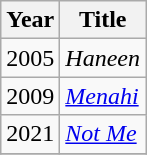<table class="wikitable sortable">
<tr>
<th>Year</th>
<th>Title</th>
</tr>
<tr>
<td>2005</td>
<td><em>Haneen</em></td>
</tr>
<tr>
<td>2009</td>
<td><em><a href='#'>Menahi</a></em></td>
</tr>
<tr>
<td>2021</td>
<td><em><a href='#'>Not Me</a></em></td>
</tr>
<tr>
</tr>
</table>
